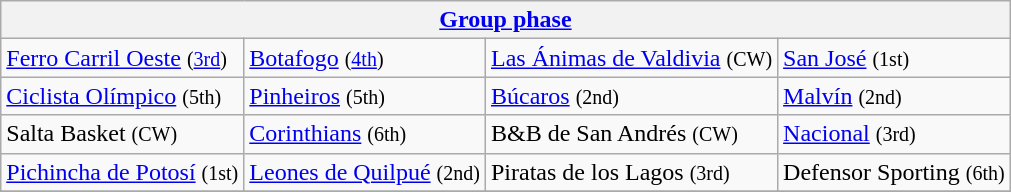<table class="wikitable" style="white-space: nowrap;">
<tr>
<th colspan=4><a href='#'>Group phase</a></th>
</tr>
<tr>
<td> <a href='#'>Ferro Carril Oeste</a> <small>(<a href='#'>3rd</a>)</small></td>
<td> <a href='#'>Botafogo</a> <small>(<a href='#'>4th</a>)</small></td>
<td> <a href='#'>Las Ánimas de Valdivia</a> <small>(CW)</small></td>
<td> <a href='#'>San José</a> <small>(1st)</small></td>
</tr>
<tr>
<td> <a href='#'>Ciclista Olímpico</a> <small>(5th)</small></td>
<td> <a href='#'>Pinheiros</a> <small>(5th)</small></td>
<td> <a href='#'>Búcaros</a> <small>(2nd)</small></td>
<td> <a href='#'>Malvín</a> <small>(2nd)</small></td>
</tr>
<tr>
<td> Salta Basket <small>(CW)</small></td>
<td> <a href='#'>Corinthians</a> <small>(6th)</small></td>
<td> B&B de San Andrés <small>(CW)</small></td>
<td> <a href='#'>Nacional</a> <small>(3rd)</small></td>
</tr>
<tr>
<td> <a href='#'>Pichincha de Potosí</a> <small>(1st)</small></td>
<td> <a href='#'>Leones de Quilpué</a> <small>(2nd)</small></td>
<td> Piratas de los Lagos <small>(3rd)</small></td>
<td> Defensor Sporting <small>(6th)</small></td>
</tr>
<tr>
</tr>
</table>
